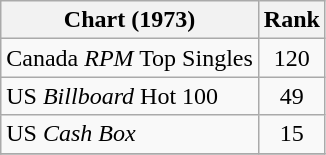<table class="wikitable sortable">
<tr>
<th>Chart (1973)</th>
<th style="text-align:center;">Rank</th>
</tr>
<tr>
<td>Canada <em>RPM</em> Top Singles</td>
<td style="text-align:center;">120</td>
</tr>
<tr>
<td>US <em>Billboard</em> Hot 100</td>
<td style="text-align:center;">49</td>
</tr>
<tr>
<td>US <em>Cash Box</em></td>
<td style="text-align:center;">15</td>
</tr>
<tr>
</tr>
</table>
